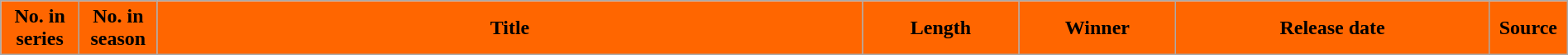<table class="wikitable plainrowheaders mw-collapsible mw-collapsed" style="width:100%; margin:auto; background:#fff;">
<tr>
<th style="background:#FF6600; color: #000000; width:5%;">No. in<br>series</th>
<th style="background:#FF6600; color: #000000; width:5%;">No. in<br>season</th>
<th style="background:#FF6600; color: #000000; width:45%;">Title</th>
<th style="background:#FF6600; color: #000000; width:10%;">Length</th>
<th style="background:#FF6600; color: #000000; width:10%;">Winner</th>
<th style="background:#FF6600; color: #000000; width:20%;">Release date</th>
<th style="background:#FF6600; color: #000000; width:5%;">Source<br>



















</th>
</tr>
</table>
